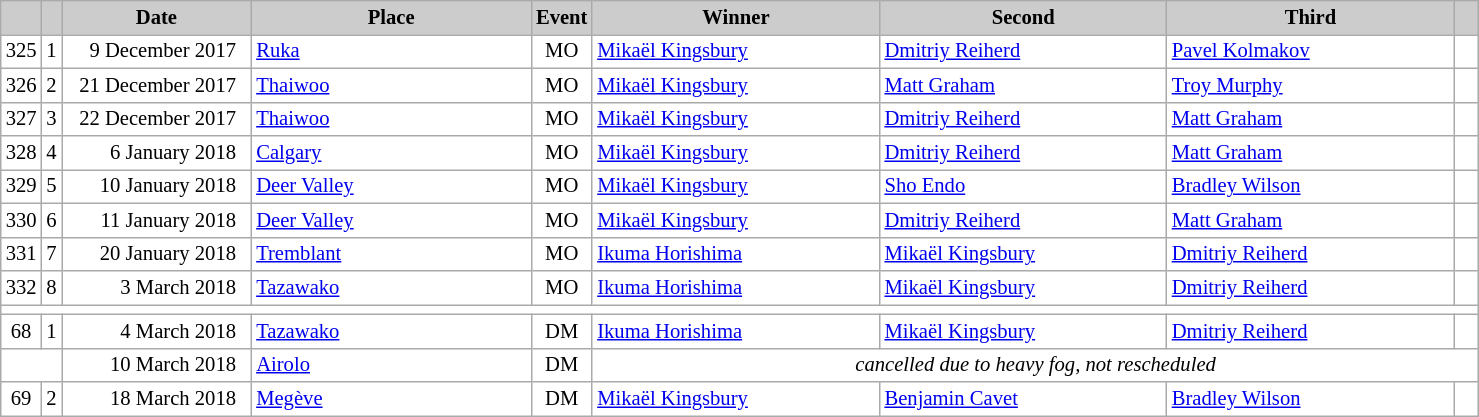<table class="wikitable plainrowheaders" style="background:#fff; font-size:86%; line-height:16px; border:grey solid 1px; border-collapse:collapse;">
<tr style="background:#ccc; text-align:center;">
<th scope="col" style="background:#ccc; width=20 px;"></th>
<th scope="col" style="background:#ccc; width=30 px;"></th>
<th scope="col" style="background:#ccc; width:120px;">Date</th>
<th scope="col" style="background:#ccc; width:180px;">Place</th>
<th scope="col" style="background:#ccc; width:15px;">Event</th>
<th scope="col" style="background:#ccc; width:185px;">Winner</th>
<th scope="col" style="background:#ccc; width:185px;">Second</th>
<th scope="col" style="background:#ccc; width:185px;">Third</th>
<th scope="col" style="background:#ccc; width:10px;"></th>
</tr>
<tr>
<td align=center>325</td>
<td align=center>1</td>
<td align=right>9 December 2017  </td>
<td> <a href='#'>Ruka</a></td>
<td align=center>MO</td>
<td> <a href='#'>Mikaël Kingsbury</a></td>
<td> <a href='#'>Dmitriy Reiherd</a></td>
<td> <a href='#'>Pavel Kolmakov</a></td>
<td></td>
</tr>
<tr>
<td align=center>326</td>
<td align=center>2</td>
<td align=right>21 December 2017  </td>
<td> <a href='#'>Thaiwoo</a></td>
<td align=center>MO</td>
<td> <a href='#'>Mikaël Kingsbury</a></td>
<td> <a href='#'>Matt Graham</a></td>
<td> <a href='#'>Troy Murphy</a></td>
<td></td>
</tr>
<tr>
<td align=center>327</td>
<td align=center>3</td>
<td align=right>22 December 2017  </td>
<td> <a href='#'>Thaiwoo</a></td>
<td align=center>MO</td>
<td> <a href='#'>Mikaël Kingsbury</a></td>
<td> <a href='#'>Dmitriy Reiherd</a></td>
<td> <a href='#'>Matt Graham</a></td>
<td></td>
</tr>
<tr>
<td align=center>328</td>
<td align=center>4</td>
<td align=right>6 January 2018  </td>
<td> <a href='#'>Calgary</a></td>
<td align=center>MO</td>
<td> <a href='#'>Mikaël Kingsbury</a></td>
<td> <a href='#'>Dmitriy Reiherd</a></td>
<td> <a href='#'>Matt Graham</a></td>
<td></td>
</tr>
<tr>
<td align=center>329</td>
<td align=center>5</td>
<td align=right>10 January 2018  </td>
<td> <a href='#'>Deer Valley</a></td>
<td align=center>MO</td>
<td> <a href='#'>Mikaël Kingsbury</a></td>
<td> <a href='#'>Sho Endo</a></td>
<td> <a href='#'>Bradley Wilson</a></td>
<td></td>
</tr>
<tr>
<td align=center>330</td>
<td align=center>6</td>
<td align=right>11 January 2018  </td>
<td> <a href='#'>Deer Valley</a></td>
<td align=center>MO</td>
<td> <a href='#'>Mikaël Kingsbury</a></td>
<td> <a href='#'>Dmitriy Reiherd</a></td>
<td> <a href='#'>Matt Graham</a></td>
<td></td>
</tr>
<tr>
<td align=center>331</td>
<td align=center>7</td>
<td align=right>20 January 2018  </td>
<td> <a href='#'>Tremblant</a></td>
<td align=center>MO</td>
<td> <a href='#'>Ikuma Horishima</a></td>
<td> <a href='#'>Mikaël Kingsbury</a></td>
<td> <a href='#'>Dmitriy Reiherd</a></td>
<td></td>
</tr>
<tr>
<td align=center>332</td>
<td align=center>8</td>
<td align=right>3 March 2018  </td>
<td> <a href='#'>Tazawako</a></td>
<td align=center>MO</td>
<td> <a href='#'>Ikuma Horishima</a></td>
<td> <a href='#'>Mikaël Kingsbury</a></td>
<td> <a href='#'>Dmitriy Reiherd</a></td>
<td></td>
</tr>
<tr>
<td colspan=9></td>
</tr>
<tr>
<td align=center>68</td>
<td align=center>1</td>
<td align=right>4 March 2018  </td>
<td> <a href='#'>Tazawako</a></td>
<td align=center>DM</td>
<td> <a href='#'>Ikuma Horishima</a></td>
<td> <a href='#'>Mikaël Kingsbury</a></td>
<td> <a href='#'>Dmitriy Reiherd</a></td>
<td></td>
</tr>
<tr>
<td colspan=2></td>
<td align=right>10 March 2018  </td>
<td> <a href='#'>Airolo</a></td>
<td align=center>DM</td>
<td colspan=4 align=center><em>cancelled due to  heavy fog, not rescheduled</em></td>
</tr>
<tr>
<td align=center>69</td>
<td align=center>2</td>
<td align=right>18 March 2018  </td>
<td> <a href='#'>Megève</a></td>
<td align=center>DM</td>
<td> <a href='#'>Mikaël Kingsbury</a></td>
<td> <a href='#'>Benjamin Cavet</a></td>
<td> <a href='#'>Bradley Wilson</a></td>
<td></td>
</tr>
</table>
